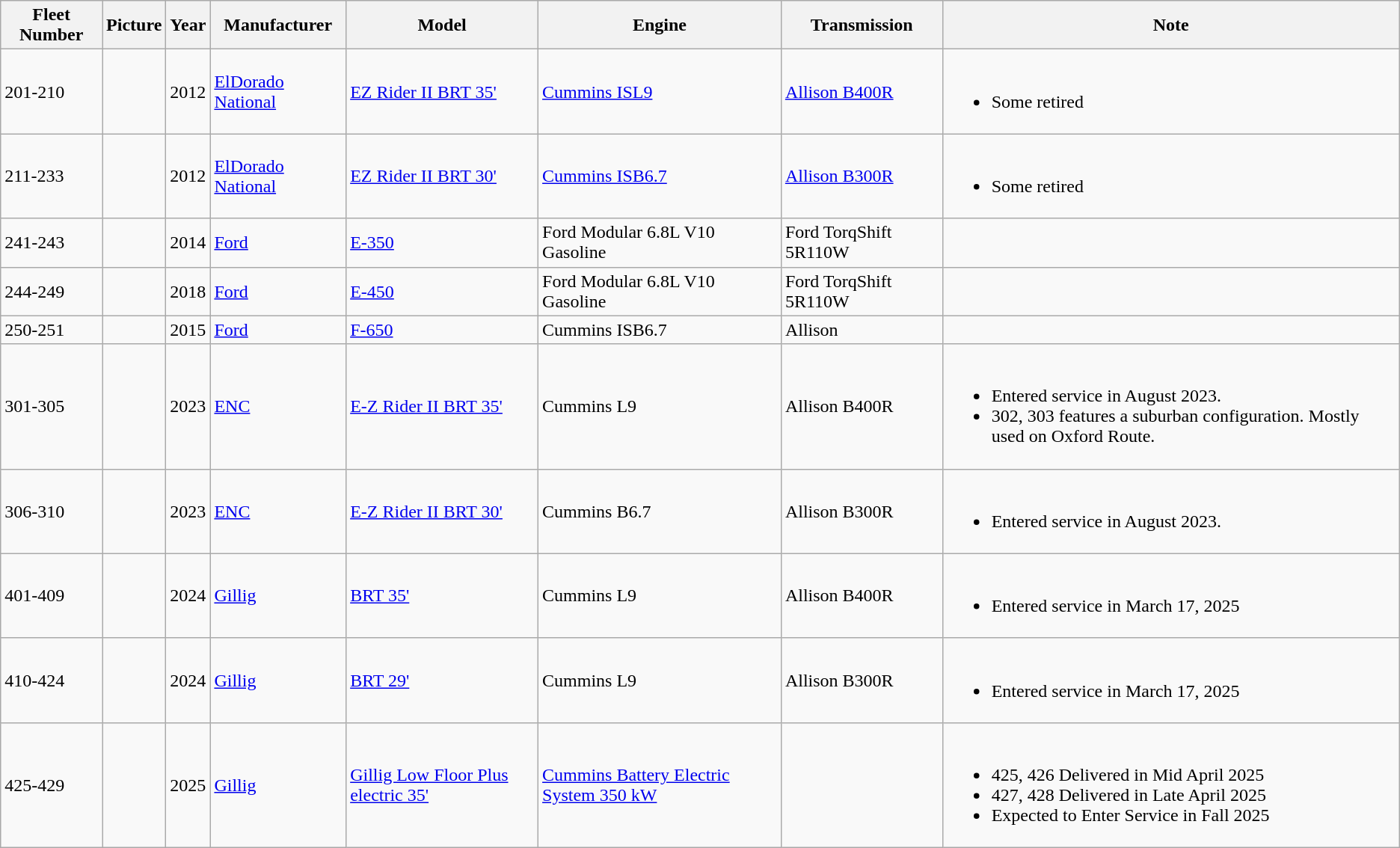<table class="wikitable">
<tr>
<th>Fleet Number</th>
<th>Picture</th>
<th>Year</th>
<th>Manufacturer</th>
<th>Model</th>
<th>Engine</th>
<th>Transmission</th>
<th>Note</th>
</tr>
<tr>
<td>201-210</td>
<td></td>
<td>2012</td>
<td><a href='#'>ElDorado National</a></td>
<td><a href='#'>EZ Rider II BRT 35'</a></td>
<td><a href='#'>Cummins ISL9</a></td>
<td><a href='#'>Allison B400R</a></td>
<td><br><ul><li>Some retired</li></ul></td>
</tr>
<tr>
<td>211-233</td>
<td></td>
<td>2012</td>
<td><a href='#'>ElDorado National</a></td>
<td><a href='#'>EZ Rider II BRT 30'</a></td>
<td><a href='#'>Cummins ISB6.7</a></td>
<td><a href='#'>Allison B300R</a></td>
<td><br><ul><li>Some retired</li></ul></td>
</tr>
<tr>
<td>241-243</td>
<td></td>
<td>2014</td>
<td><a href='#'>Ford</a></td>
<td><a href='#'>E-350</a></td>
<td>Ford Modular 6.8L V10 Gasoline</td>
<td>Ford TorqShift 5R110W</td>
<td></td>
</tr>
<tr>
<td>244-249</td>
<td></td>
<td>2018</td>
<td><a href='#'>Ford</a></td>
<td><a href='#'>E-450</a></td>
<td>Ford Modular 6.8L V10 Gasoline</td>
<td>Ford TorqShift 5R110W</td>
<td></td>
</tr>
<tr>
<td>250-251</td>
<td><br></td>
<td>2015</td>
<td><a href='#'>Ford</a></td>
<td><a href='#'>F-650</a></td>
<td>Cummins ISB6.7</td>
<td>Allison</td>
<td></td>
</tr>
<tr>
<td>301-305</td>
<td></td>
<td>2023</td>
<td><a href='#'>ENC</a></td>
<td><a href='#'>E-Z Rider II BRT 35'</a></td>
<td>Cummins L9</td>
<td>Allison B400R</td>
<td><br><ul><li>Entered service in August 2023.</li><li>302, 303 features a suburban configuration. Mostly used on Oxford Route.</li></ul></td>
</tr>
<tr>
<td>306-310</td>
<td></td>
<td>2023</td>
<td><a href='#'>ENC</a></td>
<td><a href='#'>E-Z Rider II BRT 30'</a></td>
<td>Cummins B6.7</td>
<td>Allison B300R</td>
<td><br><ul><li>Entered service in August 2023.</li></ul></td>
</tr>
<tr>
<td>401-409</td>
<td><br></td>
<td>2024</td>
<td><a href='#'>Gillig</a></td>
<td><a href='#'>BRT 35'</a></td>
<td>Cummins L9</td>
<td>Allison B400R</td>
<td><br><ul><li>Entered service in March 17, 2025</li></ul></td>
</tr>
<tr>
<td>410-424</td>
<td><br></td>
<td>2024</td>
<td><a href='#'>Gillig</a></td>
<td><a href='#'>BRT 29'</a></td>
<td>Cummins L9</td>
<td>Allison B300R</td>
<td><br><ul><li>Entered service in March 17, 2025</li></ul></td>
</tr>
<tr>
<td>425-429</td>
<td><br></td>
<td>2025</td>
<td><a href='#'>Gillig</a></td>
<td><a href='#'>Gillig Low Floor Plus electric 35'</a></td>
<td><a href='#'>Cummins Battery Electric System 350 kW</a></td>
<td></td>
<td><br><ul><li>425, 426 Delivered in Mid April 2025</li><li>427, 428 Delivered in Late April 2025</li><li>Expected to Enter Service in Fall 2025</li></ul></td>
</tr>
</table>
